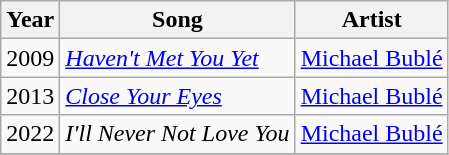<table class="wikitable">
<tr>
<th>Year</th>
<th>Song</th>
<th>Artist</th>
</tr>
<tr>
<td>2009</td>
<td><em><a href='#'>Haven't Met You Yet</a></em></td>
<td><a href='#'>Michael Bublé</a></td>
</tr>
<tr>
<td>2013</td>
<td><em><a href='#'>Close Your Eyes</a></em></td>
<td><a href='#'>Michael Bublé</a></td>
</tr>
<tr>
<td>2022</td>
<td><em>I'll Never Not Love You</em></td>
<td><a href='#'>Michael Bublé</a></td>
</tr>
<tr>
</tr>
</table>
